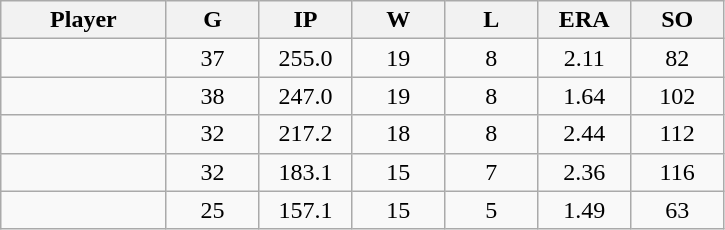<table class="wikitable sortable">
<tr>
<th bgcolor="#DDDDFF" width="16%">Player</th>
<th bgcolor="#DDDDFF" width="9%">G</th>
<th bgcolor="#DDDDFF" width="9%">IP</th>
<th bgcolor="#DDDDFF" width="9%">W</th>
<th bgcolor="#DDDDFF" width="9%">L</th>
<th bgcolor="#DDDDFF" width="9%">ERA</th>
<th bgcolor="#DDDDFF" width="9%">SO</th>
</tr>
<tr align="center">
<td></td>
<td>37</td>
<td>255.0</td>
<td>19</td>
<td>8</td>
<td>2.11</td>
<td>82</td>
</tr>
<tr align="center">
<td></td>
<td>38</td>
<td>247.0</td>
<td>19</td>
<td>8</td>
<td>1.64</td>
<td>102</td>
</tr>
<tr align="center">
<td></td>
<td>32</td>
<td>217.2</td>
<td>18</td>
<td>8</td>
<td>2.44</td>
<td>112</td>
</tr>
<tr align="center">
<td></td>
<td>32</td>
<td>183.1</td>
<td>15</td>
<td>7</td>
<td>2.36</td>
<td>116</td>
</tr>
<tr align="center">
<td></td>
<td>25</td>
<td>157.1</td>
<td>15</td>
<td>5</td>
<td>1.49</td>
<td>63</td>
</tr>
</table>
